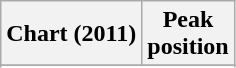<table class="wikitable sortable">
<tr>
<th scope="col">Chart (2011)</th>
<th scope="col">Peak<br>position</th>
</tr>
<tr>
</tr>
<tr>
</tr>
<tr>
</tr>
<tr>
</tr>
<tr>
</tr>
<tr>
</tr>
<tr>
</tr>
<tr>
</tr>
<tr>
</tr>
<tr>
</tr>
<tr>
</tr>
<tr>
</tr>
<tr>
</tr>
</table>
